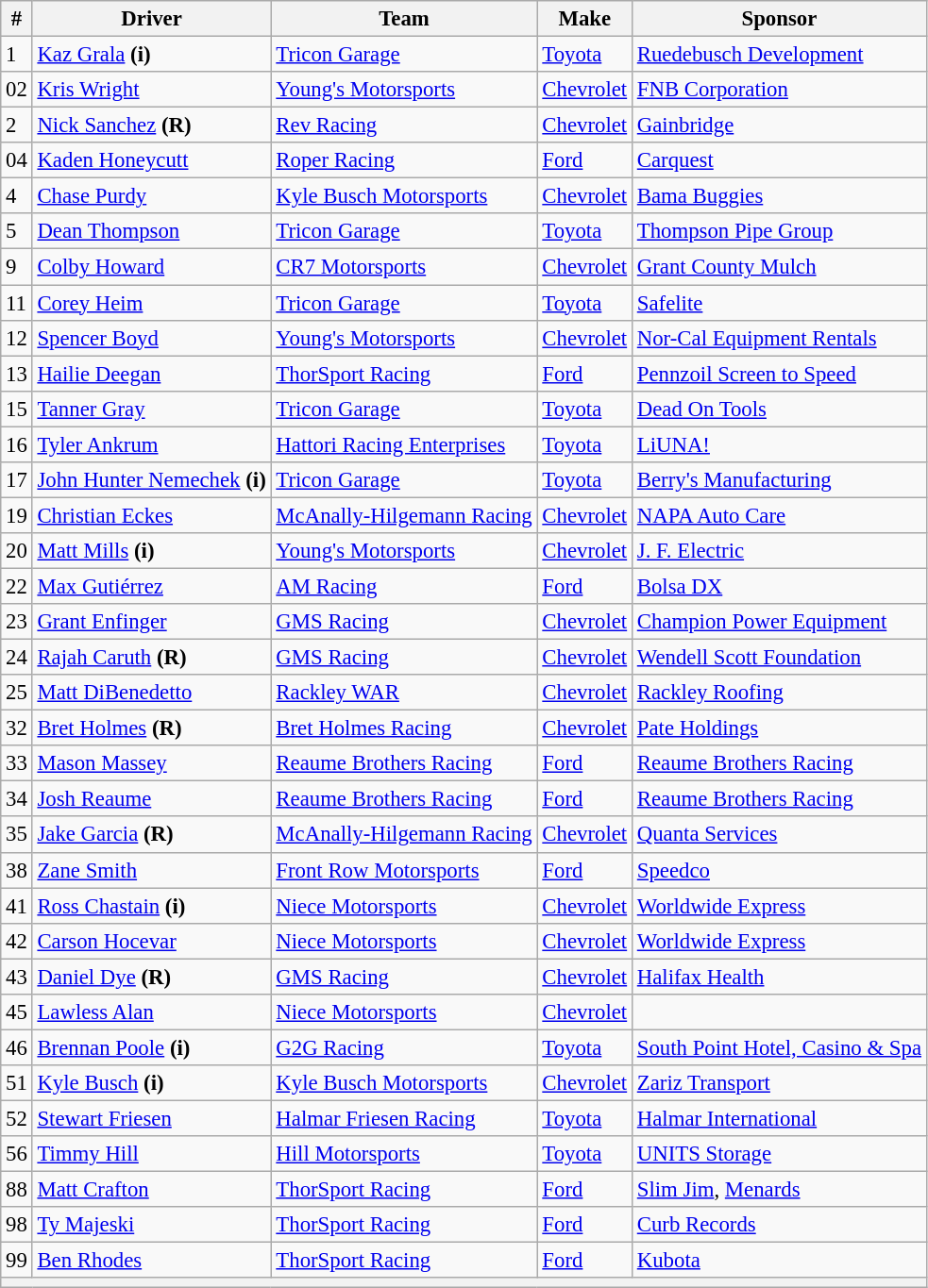<table class="wikitable" style="font-size: 95%;">
<tr>
<th>#</th>
<th>Driver</th>
<th>Team</th>
<th>Make</th>
<th>Sponsor</th>
</tr>
<tr>
<td>1</td>
<td><a href='#'>Kaz Grala</a> <strong>(i)</strong></td>
<td><a href='#'>Tricon Garage</a></td>
<td><a href='#'>Toyota</a></td>
<td><a href='#'>Ruedebusch Development</a></td>
</tr>
<tr>
<td>02</td>
<td><a href='#'>Kris Wright</a></td>
<td><a href='#'>Young's Motorsports</a></td>
<td><a href='#'>Chevrolet</a></td>
<td><a href='#'>FNB Corporation</a></td>
</tr>
<tr>
<td>2</td>
<td><a href='#'>Nick Sanchez</a> <strong>(R)</strong></td>
<td><a href='#'>Rev Racing</a></td>
<td><a href='#'>Chevrolet</a></td>
<td><a href='#'>Gainbridge</a></td>
</tr>
<tr>
<td>04</td>
<td><a href='#'>Kaden Honeycutt</a></td>
<td><a href='#'>Roper Racing</a></td>
<td><a href='#'>Ford</a></td>
<td><a href='#'>Carquest</a></td>
</tr>
<tr>
<td>4</td>
<td><a href='#'>Chase Purdy</a></td>
<td><a href='#'>Kyle Busch Motorsports</a></td>
<td><a href='#'>Chevrolet</a></td>
<td><a href='#'>Bama Buggies</a></td>
</tr>
<tr>
<td>5</td>
<td><a href='#'>Dean Thompson</a></td>
<td><a href='#'>Tricon Garage</a></td>
<td><a href='#'>Toyota</a></td>
<td><a href='#'>Thompson Pipe Group</a></td>
</tr>
<tr>
<td>9</td>
<td><a href='#'>Colby Howard</a></td>
<td><a href='#'>CR7 Motorsports</a></td>
<td><a href='#'>Chevrolet</a></td>
<td><a href='#'>Grant County Mulch</a></td>
</tr>
<tr>
<td>11</td>
<td><a href='#'>Corey Heim</a></td>
<td><a href='#'>Tricon Garage</a></td>
<td><a href='#'>Toyota</a></td>
<td><a href='#'>Safelite</a></td>
</tr>
<tr>
<td>12</td>
<td><a href='#'>Spencer Boyd</a></td>
<td><a href='#'>Young's Motorsports</a></td>
<td><a href='#'>Chevrolet</a></td>
<td><a href='#'>Nor-Cal Equipment Rentals</a></td>
</tr>
<tr>
<td>13</td>
<td><a href='#'>Hailie Deegan</a></td>
<td><a href='#'>ThorSport Racing</a></td>
<td><a href='#'>Ford</a></td>
<td><a href='#'>Pennzoil Screen to Speed</a></td>
</tr>
<tr>
<td>15</td>
<td><a href='#'>Tanner Gray</a></td>
<td><a href='#'>Tricon Garage</a></td>
<td><a href='#'>Toyota</a></td>
<td><a href='#'>Dead On Tools</a></td>
</tr>
<tr>
<td>16</td>
<td><a href='#'>Tyler Ankrum</a></td>
<td><a href='#'>Hattori Racing Enterprises</a></td>
<td><a href='#'>Toyota</a></td>
<td><a href='#'>LiUNA!</a></td>
</tr>
<tr>
<td>17</td>
<td nowrap><a href='#'>John Hunter Nemechek</a> <strong>(i)</strong></td>
<td><a href='#'>Tricon Garage</a></td>
<td><a href='#'>Toyota</a></td>
<td><a href='#'>Berry's Manufacturing</a></td>
</tr>
<tr>
<td>19</td>
<td><a href='#'>Christian Eckes</a></td>
<td><a href='#'>McAnally-Hilgemann Racing</a></td>
<td><a href='#'>Chevrolet</a></td>
<td><a href='#'>NAPA Auto Care</a></td>
</tr>
<tr>
<td>20</td>
<td nowrap=""><a href='#'>Matt Mills</a> <strong>(i)</strong></td>
<td><a href='#'>Young's Motorsports</a></td>
<td><a href='#'>Chevrolet</a></td>
<td><a href='#'>J. F. Electric</a></td>
</tr>
<tr>
<td>22</td>
<td><a href='#'>Max Gutiérrez</a></td>
<td><a href='#'>AM Racing</a></td>
<td><a href='#'>Ford</a></td>
<td><a href='#'>Bolsa DX</a></td>
</tr>
<tr>
<td>23</td>
<td><a href='#'>Grant Enfinger</a></td>
<td><a href='#'>GMS Racing</a></td>
<td><a href='#'>Chevrolet</a></td>
<td><a href='#'>Champion Power Equipment</a></td>
</tr>
<tr>
<td>24</td>
<td><a href='#'>Rajah Caruth</a> <strong>(R)</strong></td>
<td><a href='#'>GMS Racing</a></td>
<td><a href='#'>Chevrolet</a></td>
<td><a href='#'>Wendell Scott Foundation</a></td>
</tr>
<tr>
<td>25</td>
<td><a href='#'>Matt DiBenedetto</a></td>
<td><a href='#'>Rackley WAR</a></td>
<td><a href='#'>Chevrolet</a></td>
<td><a href='#'>Rackley Roofing</a></td>
</tr>
<tr>
<td>32</td>
<td><a href='#'>Bret Holmes</a> <strong>(R)</strong></td>
<td><a href='#'>Bret Holmes Racing</a></td>
<td><a href='#'>Chevrolet</a></td>
<td><a href='#'>Pate Holdings</a></td>
</tr>
<tr>
<td>33</td>
<td><a href='#'>Mason Massey</a></td>
<td><a href='#'>Reaume Brothers Racing</a></td>
<td><a href='#'>Ford</a></td>
<td><a href='#'>Reaume Brothers Racing</a></td>
</tr>
<tr>
<td>34</td>
<td><a href='#'>Josh Reaume</a></td>
<td><a href='#'>Reaume Brothers Racing</a></td>
<td><a href='#'>Ford</a></td>
<td><a href='#'>Reaume Brothers Racing</a></td>
</tr>
<tr>
<td>35</td>
<td><a href='#'>Jake Garcia</a> <strong>(R)</strong></td>
<td nowrap=""><a href='#'>McAnally-Hilgemann Racing</a></td>
<td><a href='#'>Chevrolet</a></td>
<td><a href='#'>Quanta Services</a></td>
</tr>
<tr>
<td>38</td>
<td><a href='#'>Zane Smith</a></td>
<td nowrap=""><a href='#'>Front Row Motorsports</a></td>
<td><a href='#'>Ford</a></td>
<td><a href='#'>Speedco</a></td>
</tr>
<tr>
<td>41</td>
<td><a href='#'>Ross Chastain</a> <strong>(i)</strong></td>
<td><a href='#'>Niece Motorsports</a></td>
<td><a href='#'>Chevrolet</a></td>
<td><a href='#'>Worldwide Express</a></td>
</tr>
<tr>
<td>42</td>
<td><a href='#'>Carson Hocevar</a></td>
<td><a href='#'>Niece Motorsports</a></td>
<td><a href='#'>Chevrolet</a></td>
<td><a href='#'>Worldwide Express</a></td>
</tr>
<tr>
<td>43</td>
<td><a href='#'>Daniel Dye</a> <strong>(R)</strong></td>
<td><a href='#'>GMS Racing</a></td>
<td><a href='#'>Chevrolet</a></td>
<td><a href='#'>Halifax Health</a></td>
</tr>
<tr>
<td>45</td>
<td><a href='#'>Lawless Alan</a></td>
<td><a href='#'>Niece Motorsports</a></td>
<td><a href='#'>Chevrolet</a></td>
<td></td>
</tr>
<tr>
<td>46</td>
<td><a href='#'>Brennan Poole</a> <strong>(i)</strong></td>
<td><a href='#'>G2G Racing</a></td>
<td><a href='#'>Toyota</a></td>
<td nowrap><a href='#'>South Point Hotel, Casino & Spa</a></td>
</tr>
<tr>
<td>51</td>
<td><a href='#'>Kyle Busch</a> <strong>(i)</strong></td>
<td><a href='#'>Kyle Busch Motorsports</a></td>
<td><a href='#'>Chevrolet</a></td>
<td><a href='#'>Zariz Transport</a></td>
</tr>
<tr>
<td>52</td>
<td><a href='#'>Stewart Friesen</a></td>
<td><a href='#'>Halmar Friesen Racing</a></td>
<td><a href='#'>Toyota</a></td>
<td><a href='#'>Halmar International</a></td>
</tr>
<tr>
<td>56</td>
<td><a href='#'>Timmy Hill</a></td>
<td><a href='#'>Hill Motorsports</a></td>
<td><a href='#'>Toyota</a></td>
<td><a href='#'>UNITS Storage</a></td>
</tr>
<tr>
<td>88</td>
<td><a href='#'>Matt Crafton</a></td>
<td><a href='#'>ThorSport Racing</a></td>
<td><a href='#'>Ford</a></td>
<td><a href='#'>Slim Jim</a>, <a href='#'>Menards</a></td>
</tr>
<tr>
<td>98</td>
<td><a href='#'>Ty Majeski</a></td>
<td><a href='#'>ThorSport Racing</a></td>
<td><a href='#'>Ford</a></td>
<td><a href='#'>Curb Records</a></td>
</tr>
<tr>
<td>99</td>
<td><a href='#'>Ben Rhodes</a></td>
<td><a href='#'>ThorSport Racing</a></td>
<td><a href='#'>Ford</a></td>
<td><a href='#'>Kubota</a></td>
</tr>
<tr>
<th colspan="5"></th>
</tr>
</table>
